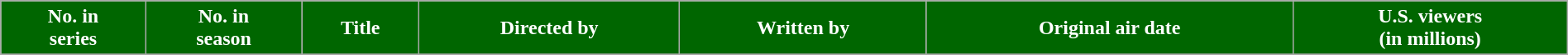<table class="wikitable plainrowheaders" style="width: 100%; margin-right: 0;">
<tr>
<th style="background:#006600; color:#fff;">No. in<br>series</th>
<th style="background:#006600; color:#fff;">No. in<br>season</th>
<th style="background:#006600; color:#fff;">Title</th>
<th style="background:#006600; color:#fff;">Directed by</th>
<th style="background:#006600; color:#fff;">Written by</th>
<th style="background:#006600; color:#fff;">Original air date</th>
<th style="background:#006600; color:#fff;">U.S. viewers<br>(in millions)</th>
</tr>
<tr>
</tr>
</table>
